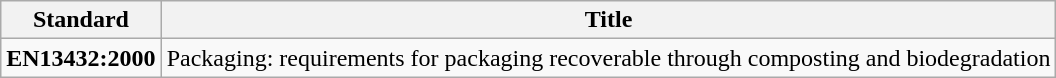<table class="wikitable">
<tr>
<th>Standard</th>
<th>Title</th>
</tr>
<tr>
<td><strong>EN13432:2000</strong></td>
<td>Packaging: requirements for packaging recoverable through composting and biodegradation</td>
</tr>
</table>
